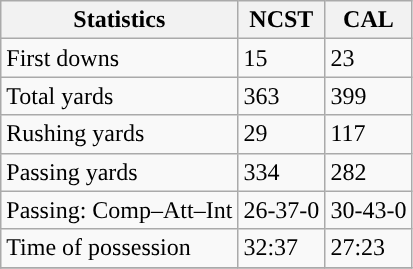<table class="wikitable" style="float: left;">
<tr>
<th>Statistics</th>
<th>NCST</th>
<th>CAL</th>
</tr>
<tr>
<td>First downs</td>
<td>15</td>
<td>23</td>
</tr>
<tr>
<td>Total yards</td>
<td>363</td>
<td>399</td>
</tr>
<tr>
<td>Rushing yards</td>
<td>29</td>
<td>117</td>
</tr>
<tr>
<td>Passing yards</td>
<td>334</td>
<td>282</td>
</tr>
<tr>
<td>Passing: Comp–Att–Int</td>
<td>26-37-0</td>
<td>30-43-0</td>
</tr>
<tr>
<td>Time of possession</td>
<td>32:37</td>
<td>27:23</td>
</tr>
<tr>
</tr>
</table>
